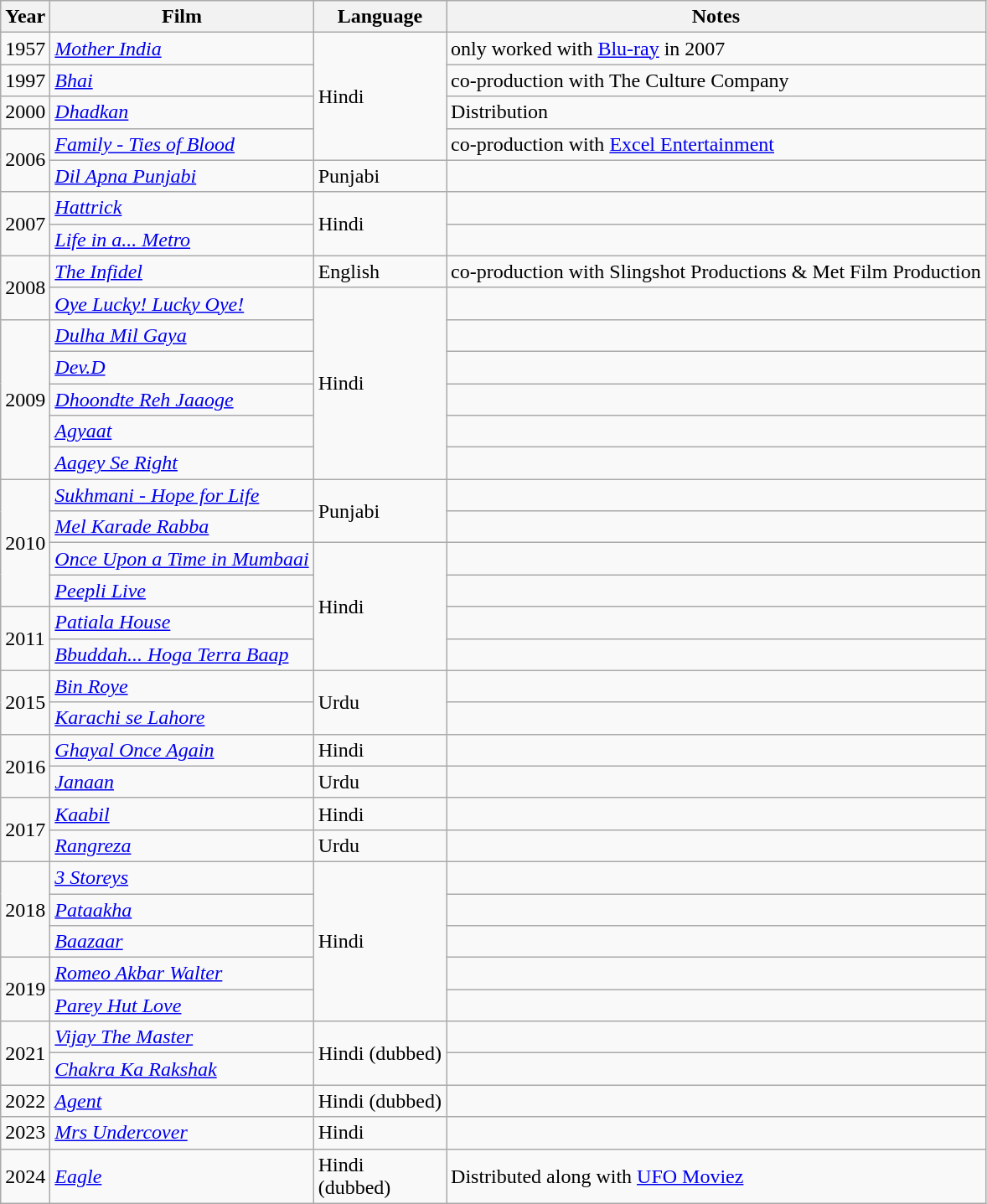<table class="wikitable">
<tr>
<th>Year</th>
<th>Film</th>
<th>Language</th>
<th>Notes</th>
</tr>
<tr>
<td>1957</td>
<td><em><a href='#'>Mother India</a></em></td>
<td rowspan="4">Hindi</td>
<td>only worked with <a href='#'>Blu-ray</a> in 2007</td>
</tr>
<tr>
<td>1997</td>
<td><em><a href='#'>Bhai</a></em></td>
<td>co-production with The Culture Company</td>
</tr>
<tr>
<td>2000</td>
<td><em><a href='#'>Dhadkan</a></em></td>
<td>Distribution</td>
</tr>
<tr>
<td rowspan="2">2006</td>
<td><em><a href='#'>Family - Ties of Blood</a></em></td>
<td>co-production with <a href='#'>Excel Entertainment</a></td>
</tr>
<tr>
<td><em><a href='#'>Dil Apna Punjabi</a></em></td>
<td>Punjabi</td>
<td></td>
</tr>
<tr>
<td rowspan="2">2007</td>
<td><em><a href='#'>Hattrick</a></em></td>
<td rowspan="2">Hindi</td>
<td></td>
</tr>
<tr>
<td><em><a href='#'>Life in a... Metro</a></em></td>
<td></td>
</tr>
<tr>
<td rowspan="2">2008</td>
<td><em><a href='#'>The Infidel</a></em></td>
<td>English</td>
<td>co-production with Slingshot Productions & Met Film Production</td>
</tr>
<tr>
<td><em><a href='#'>Oye Lucky! Lucky Oye!</a></em></td>
<td rowspan="6">Hindi</td>
<td></td>
</tr>
<tr>
<td rowspan="5">2009</td>
<td><em><a href='#'>Dulha Mil Gaya</a></em></td>
<td></td>
</tr>
<tr>
<td><em><a href='#'>Dev.D</a></em></td>
<td></td>
</tr>
<tr>
<td><em><a href='#'>Dhoondte Reh Jaaoge</a></em></td>
<td></td>
</tr>
<tr>
<td><em><a href='#'>Agyaat</a></em></td>
<td></td>
</tr>
<tr>
<td><em><a href='#'>Aagey Se Right</a></em></td>
<td></td>
</tr>
<tr>
<td rowspan="4">2010</td>
<td><em><a href='#'>Sukhmani - Hope for Life</a></em></td>
<td rowspan="2">Punjabi</td>
<td></td>
</tr>
<tr>
<td><em><a href='#'>Mel Karade Rabba</a></em></td>
<td></td>
</tr>
<tr>
<td><em><a href='#'>Once Upon a Time in Mumbaai</a></em></td>
<td rowspan="4">Hindi</td>
<td></td>
</tr>
<tr>
<td><em><a href='#'>Peepli Live</a></em></td>
<td></td>
</tr>
<tr>
<td rowspan="2">2011</td>
<td><em><a href='#'>Patiala House</a></em></td>
<td></td>
</tr>
<tr>
<td><em><a href='#'>Bbuddah... Hoga Terra Baap</a></em></td>
<td></td>
</tr>
<tr>
<td rowspan="2">2015</td>
<td><em><a href='#'>Bin Roye</a></em></td>
<td rowspan="2">Urdu</td>
<td></td>
</tr>
<tr>
<td><em><a href='#'>Karachi se Lahore</a></em></td>
<td></td>
</tr>
<tr>
<td rowspan="2">2016</td>
<td><em><a href='#'>Ghayal Once Again</a></em></td>
<td>Hindi</td>
<td></td>
</tr>
<tr>
<td><em><a href='#'>Janaan</a></em></td>
<td>Urdu</td>
<td></td>
</tr>
<tr>
<td rowspan="2">2017</td>
<td><em><a href='#'>Kaabil</a></em></td>
<td>Hindi</td>
<td></td>
</tr>
<tr>
<td><em><a href='#'>Rangreza</a></em></td>
<td>Urdu</td>
<td></td>
</tr>
<tr>
<td rowspan="3">2018</td>
<td><em><a href='#'>3 Storeys</a></em></td>
<td rowspan="5">Hindi</td>
<td></td>
</tr>
<tr>
<td><em><a href='#'>Pataakha</a></em></td>
<td></td>
</tr>
<tr>
<td><em><a href='#'>Baazaar</a></em></td>
<td></td>
</tr>
<tr>
<td rowspan="2">2019</td>
<td><em><a href='#'>Romeo Akbar Walter</a></em></td>
<td></td>
</tr>
<tr>
<td><em><a href='#'>Parey Hut Love</a></em></td>
<td></td>
</tr>
<tr>
<td rowspan="2">2021</td>
<td><em><a href='#'>Vijay The Master</a></em></td>
<td rowspan="2">Hindi (dubbed)</td>
<td></td>
</tr>
<tr>
<td><em><a href='#'>Chakra Ka Rakshak</a></em></td>
<td></td>
</tr>
<tr>
<td rowspan="1">2022</td>
<td><em><a href='#'>Agent</a></em></td>
<td rowspan="1">Hindi (dubbed)</td>
<td></td>
</tr>
<tr>
<td rowspan="1">2023</td>
<td><em><a href='#'>Mrs Undercover</a></em></td>
<td>Hindi</td>
<td></td>
</tr>
<tr>
<td>2024</td>
<td><em><a href='#'>Eagle</a></em></td>
<td>Hindi<br>(dubbed)</td>
<td>Distributed along with <a href='#'>UFO Moviez</a></td>
</tr>
</table>
